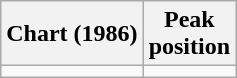<table class="wikitable">
<tr>
<th>Chart (1986)</th>
<th>Peak<br>position</th>
</tr>
<tr>
<td></td>
</tr>
</table>
